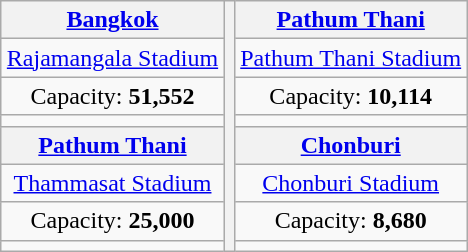<table class="wikitable" style="text-align:center;margin: 1em auto;">
<tr>
<th><a href='#'>Bangkok</a></th>
<th rowspan="8" text-align="center"></th>
<th><a href='#'>Pathum Thani</a></th>
</tr>
<tr>
<td><a href='#'>Rajamangala Stadium</a></td>
<td><a href='#'>Pathum Thani Stadium</a></td>
</tr>
<tr>
<td>Capacity: <strong>51,552</strong></td>
<td>Capacity: <strong>10,114</strong></td>
</tr>
<tr>
<td></td>
<td></td>
</tr>
<tr>
<th><a href='#'>Pathum Thani</a></th>
<th><a href='#'>Chonburi</a></th>
</tr>
<tr>
<td><a href='#'>Thammasat Stadium</a></td>
<td><a href='#'>Chonburi Stadium</a></td>
</tr>
<tr>
<td>Capacity: <strong>25,000</strong></td>
<td>Capacity: <strong>8,680</strong></td>
</tr>
<tr>
<td></td>
<td></td>
</tr>
</table>
